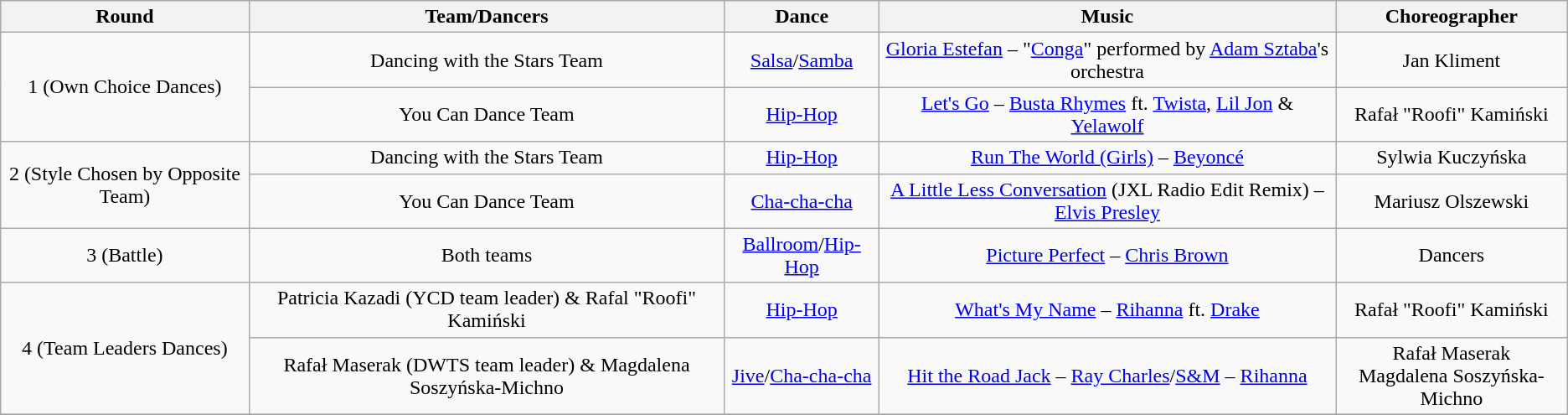<table class="sortable wikitable" style="text-align:center">
<tr>
<th>Round</th>
<th>Team/Dancers</th>
<th>Dance</th>
<th>Music</th>
<th>Choreographer</th>
</tr>
<tr>
<td rowspan=2>1 (Own Choice Dances)</td>
<td>Dancing with the Stars Team</td>
<td><a href='#'>Salsa</a>/<a href='#'>Samba</a></td>
<td><a href='#'>Gloria Estefan</a> – "<a href='#'>Conga</a>" performed by <a href='#'>Adam Sztaba</a>'s orchestra</td>
<td>Jan Kliment</td>
</tr>
<tr>
<td>You Can Dance Team</td>
<td><a href='#'>Hip-Hop</a></td>
<td><a href='#'>Let's Go</a> – <a href='#'>Busta Rhymes</a> ft. <a href='#'>Twista</a>, <a href='#'>Lil Jon</a> & <a href='#'>Yelawolf</a></td>
<td>Rafał "Roofi" Kamiński</td>
</tr>
<tr>
<td rowspan=2>2 (Style Chosen by Opposite Team)</td>
<td>Dancing with the Stars Team</td>
<td><a href='#'>Hip-Hop</a></td>
<td><a href='#'>Run The World (Girls)</a> – <a href='#'>Beyoncé</a></td>
<td>Sylwia Kuczyńska</td>
</tr>
<tr>
<td>You Can Dance Team</td>
<td><a href='#'>Cha-cha-cha</a></td>
<td><a href='#'>A Little Less Conversation</a> (JXL Radio Edit Remix) – <a href='#'>Elvis Presley</a></td>
<td>Mariusz Olszewski</td>
</tr>
<tr>
<td>3 (Battle)</td>
<td>Both teams</td>
<td><a href='#'>Ballroom</a>/<a href='#'>Hip-Hop</a></td>
<td><a href='#'>Picture Perfect</a> – <a href='#'>Chris Brown</a></td>
<td>Dancers</td>
</tr>
<tr>
<td rowspan=2>4 (Team Leaders Dances)</td>
<td>Patricia Kazadi (YCD team leader) & Rafal "Roofi" Kamiński</td>
<td><a href='#'>Hip-Hop</a></td>
<td><a href='#'>What's My Name</a> – <a href='#'>Rihanna</a> ft. <a href='#'>Drake</a></td>
<td>Rafał "Roofi" Kamiński</td>
</tr>
<tr>
<td>Rafał Maserak (DWTS team leader) & Magdalena Soszyńska-Michno</td>
<td><a href='#'>Jive</a>/<a href='#'>Cha-cha-cha</a></td>
<td><a href='#'>Hit the Road Jack</a> – <a href='#'>Ray Charles</a>/<a href='#'>S&M</a> – <a href='#'>Rihanna</a></td>
<td>Rafał Maserak<br>Magdalena Soszyńska-Michno</td>
</tr>
<tr>
</tr>
</table>
